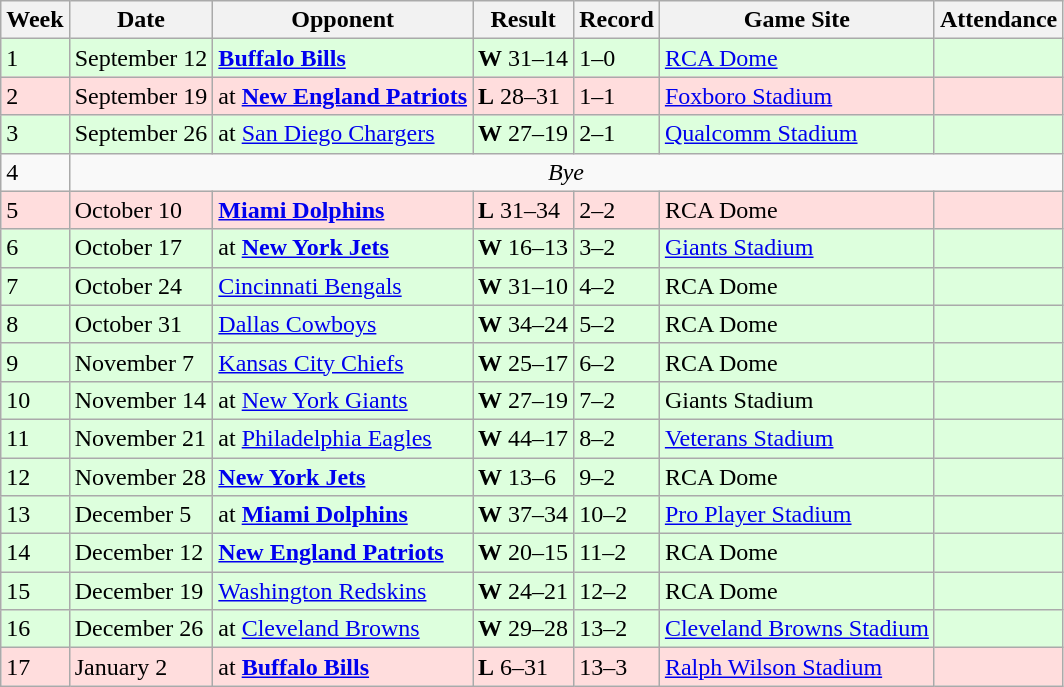<table class="wikitable">
<tr>
<th>Week</th>
<th>Date</th>
<th>Opponent</th>
<th>Result</th>
<th>Record</th>
<th>Game Site</th>
<th>Attendance</th>
</tr>
<tr bgcolor="#ddffdd">
<td>1</td>
<td>September 12</td>
<td><strong><a href='#'>Buffalo Bills</a></strong></td>
<td><strong>W</strong> 31–14</td>
<td>1–0</td>
<td><a href='#'>RCA Dome</a></td>
<td></td>
</tr>
<tr bgcolor="#ffdddd">
<td>2</td>
<td>September 19</td>
<td>at <strong><a href='#'>New England Patriots</a></strong></td>
<td><strong>L</strong> 28–31</td>
<td>1–1</td>
<td><a href='#'>Foxboro Stadium</a></td>
<td></td>
</tr>
<tr bgcolor="#ddffdd">
<td>3</td>
<td>September 26</td>
<td>at <a href='#'>San Diego Chargers</a></td>
<td><strong>W</strong> 27–19</td>
<td>2–1</td>
<td><a href='#'>Qualcomm Stadium</a></td>
<td></td>
</tr>
<tr>
<td>4</td>
<td colspan="6" align="center"><em>Bye</em></td>
</tr>
<tr bgcolor="#ffdddd">
<td>5</td>
<td>October 10</td>
<td><strong><a href='#'>Miami Dolphins</a></strong></td>
<td><strong>L</strong> 31–34</td>
<td>2–2</td>
<td>RCA Dome</td>
<td></td>
</tr>
<tr bgcolor="#ddffdd">
<td>6</td>
<td>October 17</td>
<td>at <strong><a href='#'>New York Jets</a></strong></td>
<td><strong>W</strong> 16–13</td>
<td>3–2</td>
<td><a href='#'>Giants Stadium</a></td>
<td></td>
</tr>
<tr bgcolor="#ddffdd">
<td>7</td>
<td>October 24</td>
<td><a href='#'>Cincinnati Bengals</a></td>
<td><strong>W</strong> 31–10</td>
<td>4–2</td>
<td>RCA Dome</td>
<td></td>
</tr>
<tr bgcolor="#ddffdd">
<td>8</td>
<td>October 31</td>
<td><a href='#'>Dallas Cowboys</a></td>
<td><strong>W</strong> 34–24</td>
<td>5–2</td>
<td>RCA Dome</td>
<td></td>
</tr>
<tr bgcolor="#ddffdd">
<td>9</td>
<td>November 7</td>
<td><a href='#'>Kansas City Chiefs</a></td>
<td><strong>W</strong> 25–17</td>
<td>6–2</td>
<td>RCA Dome</td>
<td></td>
</tr>
<tr bgcolor="#ddffdd">
<td>10</td>
<td>November 14</td>
<td>at <a href='#'>New York Giants</a></td>
<td><strong>W</strong> 27–19</td>
<td>7–2</td>
<td>Giants Stadium</td>
<td></td>
</tr>
<tr bgcolor="#ddffdd">
<td>11</td>
<td>November 21</td>
<td>at <a href='#'>Philadelphia Eagles</a></td>
<td><strong>W</strong> 44–17</td>
<td>8–2</td>
<td><a href='#'>Veterans Stadium</a></td>
<td></td>
</tr>
<tr bgcolor="#ddffdd">
<td>12</td>
<td>November 28</td>
<td><strong><a href='#'>New York Jets</a></strong></td>
<td><strong>W</strong> 13–6</td>
<td>9–2</td>
<td>RCA Dome</td>
<td></td>
</tr>
<tr bgcolor="#ddffdd">
<td>13</td>
<td>December 5</td>
<td>at <strong><a href='#'>Miami Dolphins</a></strong></td>
<td><strong>W</strong> 37–34</td>
<td>10–2</td>
<td><a href='#'>Pro Player Stadium</a></td>
<td></td>
</tr>
<tr bgcolor="#ddffdd">
<td>14</td>
<td>December 12</td>
<td><strong><a href='#'>New England Patriots</a></strong></td>
<td><strong>W</strong> 20–15</td>
<td>11–2</td>
<td>RCA Dome</td>
<td></td>
</tr>
<tr bgcolor="#ddffdd">
<td>15</td>
<td>December 19</td>
<td><a href='#'>Washington Redskins</a></td>
<td><strong>W</strong> 24–21</td>
<td>12–2</td>
<td>RCA Dome</td>
<td></td>
</tr>
<tr bgcolor="#ddffdd">
<td>16</td>
<td>December 26</td>
<td>at <a href='#'>Cleveland Browns</a></td>
<td><strong>W</strong> 29–28</td>
<td>13–2</td>
<td><a href='#'>Cleveland Browns Stadium</a></td>
<td></td>
</tr>
<tr bgcolor="#ffdddd">
<td>17</td>
<td>January 2</td>
<td>at <strong><a href='#'>Buffalo Bills</a></strong></td>
<td><strong>L</strong> 6–31</td>
<td>13–3</td>
<td><a href='#'>Ralph Wilson Stadium</a></td>
<td></td>
</tr>
</table>
